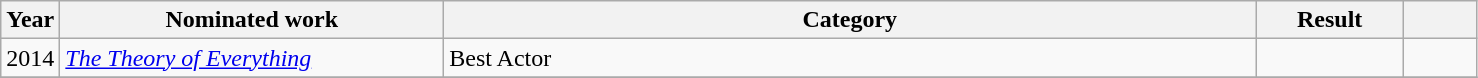<table class=wikitable>
<tr>
<th width=4%>Year</th>
<th width=26%>Nominated work</th>
<th width=55%>Category</th>
<th width=10%>Result</th>
<th width=5%></th>
</tr>
<tr>
<td>2014</td>
<td><em><a href='#'>The Theory of Everything</a></em></td>
<td>Best Actor</td>
<td></td>
<td></td>
</tr>
<tr>
</tr>
</table>
